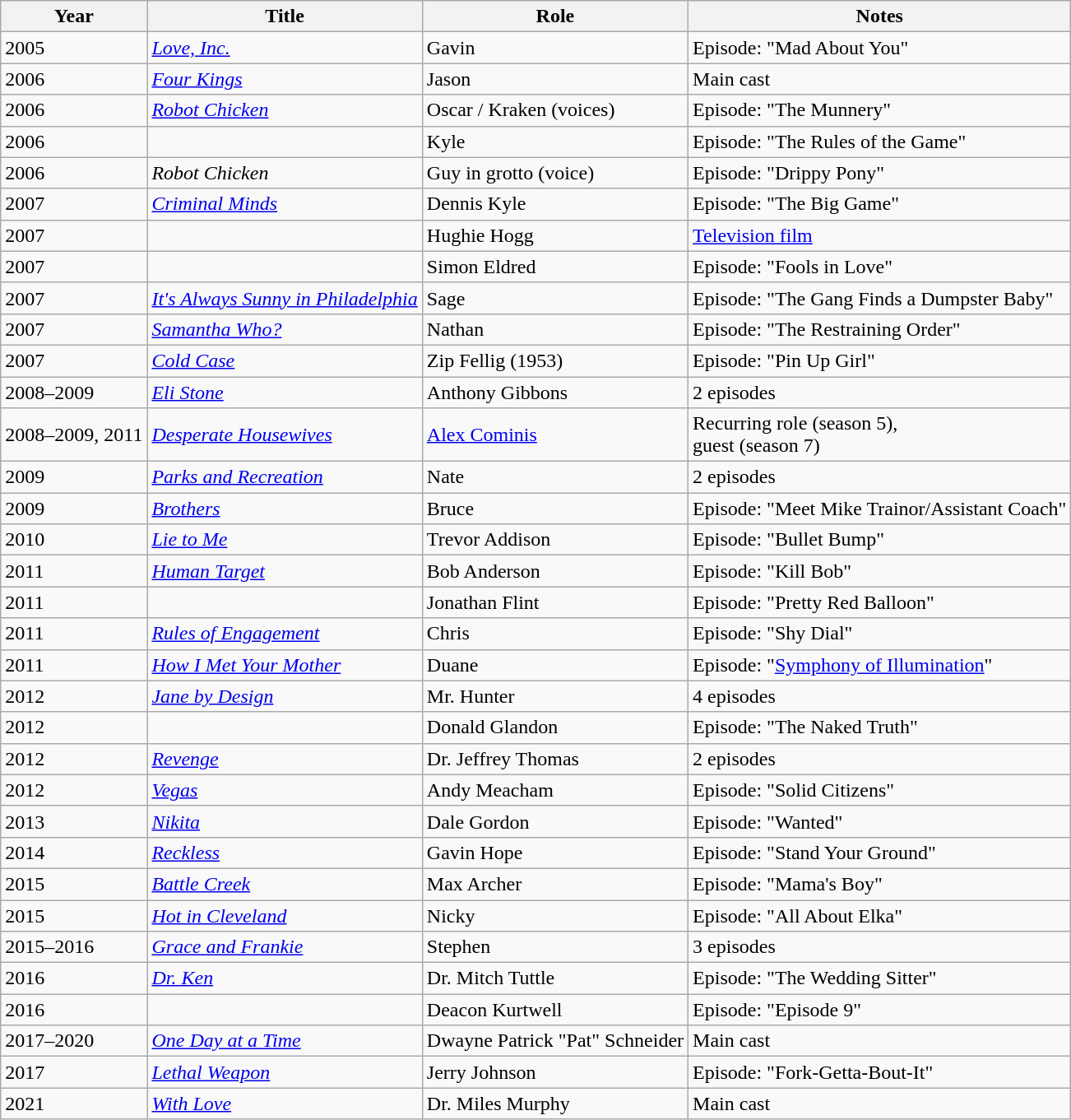<table class="wikitable sortable">
<tr>
<th>Year</th>
<th>Title</th>
<th>Role</th>
<th class="unsortable">Notes</th>
</tr>
<tr>
<td>2005</td>
<td><em><a href='#'>Love, Inc.</a></em></td>
<td>Gavin</td>
<td>Episode: "Mad About You"</td>
</tr>
<tr>
<td>2006</td>
<td><em><a href='#'>Four Kings</a></em></td>
<td>Jason</td>
<td>Main cast</td>
</tr>
<tr>
<td>2006</td>
<td><em><a href='#'>Robot Chicken</a></em></td>
<td>Oscar / Kraken (voices)</td>
<td>Episode: "The Munnery"</td>
</tr>
<tr>
<td>2006</td>
<td><em></em></td>
<td>Kyle</td>
<td>Episode: "The Rules of the Game"</td>
</tr>
<tr>
<td>2006</td>
<td><em>Robot Chicken</em></td>
<td>Guy in grotto (voice)</td>
<td>Episode: "Drippy Pony"</td>
</tr>
<tr>
<td>2007</td>
<td><em><a href='#'>Criminal Minds</a></em></td>
<td>Dennis Kyle</td>
<td>Episode: "The Big Game"</td>
</tr>
<tr>
<td>2007</td>
<td><em></em></td>
<td>Hughie Hogg</td>
<td><a href='#'>Television film</a></td>
</tr>
<tr>
<td>2007</td>
<td><em></em></td>
<td>Simon Eldred</td>
<td>Episode: "Fools in Love"</td>
</tr>
<tr>
<td>2007</td>
<td><em><a href='#'>It's Always Sunny in Philadelphia</a></em></td>
<td>Sage</td>
<td>Episode: "The Gang Finds a Dumpster Baby"</td>
</tr>
<tr>
<td>2007</td>
<td><em><a href='#'>Samantha Who?</a></em></td>
<td>Nathan</td>
<td>Episode: "The Restraining Order"</td>
</tr>
<tr>
<td>2007</td>
<td><em><a href='#'>Cold Case</a></em></td>
<td>Zip Fellig (1953)</td>
<td>Episode: "Pin Up Girl"</td>
</tr>
<tr>
<td>2008–2009</td>
<td><em><a href='#'>Eli Stone</a></em></td>
<td>Anthony Gibbons</td>
<td>2 episodes</td>
</tr>
<tr>
<td>2008–2009, 2011</td>
<td><em><a href='#'>Desperate Housewives</a></em></td>
<td><a href='#'>Alex Cominis</a></td>
<td>Recurring role (season 5),<br>guest (season 7)</td>
</tr>
<tr>
<td>2009</td>
<td><em><a href='#'>Parks and Recreation</a></em></td>
<td>Nate</td>
<td>2 episodes</td>
</tr>
<tr>
<td>2009</td>
<td><em><a href='#'>Brothers</a></em></td>
<td>Bruce</td>
<td>Episode: "Meet Mike Trainor/Assistant Coach"</td>
</tr>
<tr>
<td>2010</td>
<td><em><a href='#'>Lie to Me</a></em></td>
<td>Trevor Addison</td>
<td>Episode: "Bullet Bump"</td>
</tr>
<tr>
<td>2011</td>
<td><em><a href='#'>Human Target</a></em></td>
<td>Bob Anderson</td>
<td>Episode: "Kill Bob"</td>
</tr>
<tr>
<td>2011</td>
<td><em></em></td>
<td>Jonathan Flint</td>
<td>Episode: "Pretty Red Balloon"</td>
</tr>
<tr>
<td>2011</td>
<td><em><a href='#'>Rules of Engagement</a></em></td>
<td>Chris</td>
<td>Episode: "Shy Dial"</td>
</tr>
<tr>
<td>2011</td>
<td><em><a href='#'>How I Met Your Mother</a></em></td>
<td>Duane</td>
<td>Episode: "<a href='#'>Symphony of Illumination</a>"</td>
</tr>
<tr>
<td>2012</td>
<td><em><a href='#'>Jane by Design</a></em></td>
<td>Mr. Hunter</td>
<td>4 episodes</td>
</tr>
<tr>
<td>2012</td>
<td><em></em></td>
<td>Donald Glandon</td>
<td>Episode: "The Naked Truth"</td>
</tr>
<tr>
<td>2012</td>
<td><em><a href='#'>Revenge</a></em></td>
<td>Dr. Jeffrey Thomas</td>
<td>2 episodes</td>
</tr>
<tr>
<td>2012</td>
<td><em><a href='#'>Vegas</a></em></td>
<td>Andy Meacham</td>
<td>Episode: "Solid Citizens"</td>
</tr>
<tr>
<td>2013</td>
<td><em><a href='#'>Nikita</a></em></td>
<td>Dale Gordon</td>
<td>Episode: "Wanted"</td>
</tr>
<tr>
<td>2014</td>
<td><em><a href='#'>Reckless</a></em></td>
<td>Gavin Hope</td>
<td>Episode: "Stand Your Ground"</td>
</tr>
<tr>
<td>2015</td>
<td><em><a href='#'>Battle Creek</a></em></td>
<td>Max Archer</td>
<td>Episode: "Mama's Boy"</td>
</tr>
<tr>
<td>2015</td>
<td><em><a href='#'>Hot in Cleveland</a></em></td>
<td>Nicky</td>
<td>Episode: "All About Elka"</td>
</tr>
<tr>
<td>2015–2016</td>
<td><em><a href='#'>Grace and Frankie</a></em></td>
<td>Stephen</td>
<td>3 episodes</td>
</tr>
<tr>
<td>2016</td>
<td><em><a href='#'>Dr. Ken</a></em></td>
<td>Dr. Mitch Tuttle</td>
<td>Episode: "The Wedding Sitter"</td>
</tr>
<tr>
<td>2016</td>
<td><em></em></td>
<td>Deacon Kurtwell</td>
<td>Episode: "Episode 9"</td>
</tr>
<tr>
<td>2017–2020</td>
<td><em><a href='#'>One Day at a Time</a></em></td>
<td>Dwayne Patrick "Pat" Schneider</td>
<td>Main cast</td>
</tr>
<tr>
<td>2017</td>
<td><em><a href='#'>Lethal Weapon</a></em></td>
<td>Jerry Johnson</td>
<td>Episode: "Fork-Getta-Bout-It"</td>
</tr>
<tr>
<td>2021</td>
<td><em><a href='#'>With Love</a></em></td>
<td>Dr. Miles Murphy</td>
<td>Main cast</td>
</tr>
</table>
